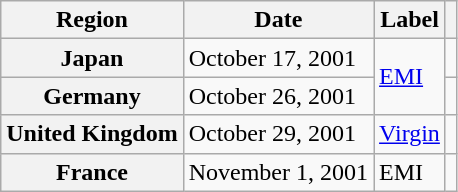<table class="wikitable plainrowheaders">
<tr>
<th scope="col">Region</th>
<th scope="col">Date</th>
<th scope="col">Label</th>
<th scope="col"></th>
</tr>
<tr>
<th scope="row">Japan</th>
<td>October 17, 2001</td>
<td rowspan="2"><a href='#'>EMI</a></td>
<td align="center"></td>
</tr>
<tr>
<th scope="row">Germany</th>
<td>October 26, 2001</td>
<td align="center"></td>
</tr>
<tr>
<th scope="row">United Kingdom</th>
<td>October 29, 2001</td>
<td><a href='#'>Virgin</a></td>
<td align="center"></td>
</tr>
<tr>
<th scope="row">France</th>
<td>November 1, 2001</td>
<td>EMI</td>
<td align="center"></td>
</tr>
</table>
